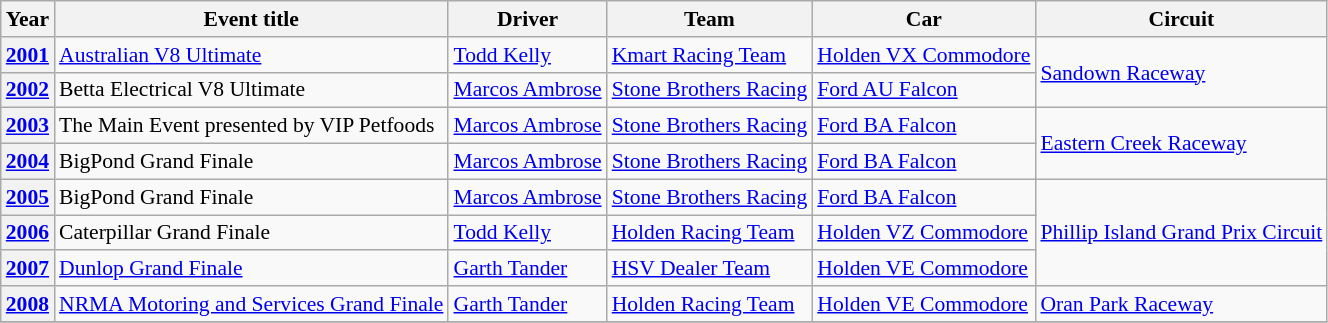<table class="wikitable" style="font-size: 90%">
<tr>
<th>Year</th>
<th>Event title</th>
<th>Driver</th>
<th>Team</th>
<th>Car</th>
<th>Circuit</th>
</tr>
<tr>
<th><a href='#'>2001</a></th>
<td><a href='#'>Australian V8 Ultimate</a></td>
<td> <a href='#'>Todd Kelly</a></td>
<td><a href='#'>Kmart Racing Team</a></td>
<td><a href='#'>Holden VX Commodore</a></td>
<td rowspan="2"><a href='#'>Sandown Raceway</a></td>
</tr>
<tr>
<th><a href='#'>2002</a></th>
<td>Betta Electrical V8 Ultimate</td>
<td> <a href='#'>Marcos Ambrose</a></td>
<td><a href='#'>Stone Brothers Racing</a></td>
<td><a href='#'>Ford AU Falcon</a></td>
</tr>
<tr>
<th><a href='#'>2003</a></th>
<td>The Main Event presented by VIP Petfoods</td>
<td> <a href='#'>Marcos Ambrose</a></td>
<td><a href='#'>Stone Brothers Racing</a></td>
<td><a href='#'>Ford BA Falcon</a></td>
<td rowspan="2"><a href='#'>Eastern Creek Raceway</a></td>
</tr>
<tr>
<th><a href='#'>2004</a></th>
<td>BigPond Grand Finale</td>
<td> <a href='#'>Marcos Ambrose</a></td>
<td><a href='#'>Stone Brothers Racing</a></td>
<td><a href='#'>Ford BA Falcon</a></td>
</tr>
<tr>
<th><a href='#'>2005</a></th>
<td>BigPond Grand Finale</td>
<td> <a href='#'>Marcos Ambrose</a></td>
<td><a href='#'>Stone Brothers Racing</a></td>
<td><a href='#'>Ford BA Falcon</a></td>
<td rowspan="3"><a href='#'>Phillip Island Grand Prix Circuit</a></td>
</tr>
<tr>
<th><a href='#'>2006</a></th>
<td>Caterpillar Grand Finale</td>
<td> <a href='#'>Todd Kelly</a></td>
<td><a href='#'>Holden Racing Team</a></td>
<td><a href='#'>Holden VZ Commodore</a></td>
</tr>
<tr>
<th><a href='#'>2007</a></th>
<td><a href='#'>Dunlop Grand Finale</a></td>
<td> <a href='#'>Garth Tander</a></td>
<td><a href='#'>HSV Dealer Team</a></td>
<td><a href='#'>Holden VE Commodore</a></td>
</tr>
<tr>
<th><a href='#'>2008</a></th>
<td><a href='#'>NRMA Motoring and Services Grand Finale</a></td>
<td> <a href='#'>Garth Tander</a></td>
<td><a href='#'>Holden Racing Team</a></td>
<td><a href='#'>Holden VE Commodore</a></td>
<td><a href='#'>Oran Park Raceway</a></td>
</tr>
<tr>
</tr>
</table>
